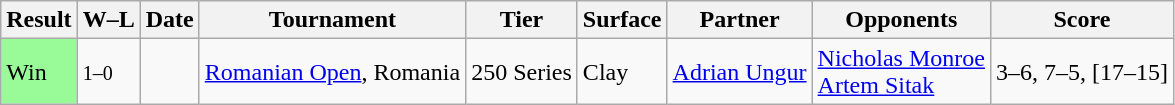<table class="sortable wikitable">
<tr>
<th>Result</th>
<th class="unsortable">W–L</th>
<th>Date</th>
<th>Tournament</th>
<th>Tier</th>
<th>Surface</th>
<th>Partner</th>
<th>Opponents</th>
<th class="unsortable">Score</th>
</tr>
<tr>
<td bgcolor=98FB98>Win</td>
<td><small>1–0</small></td>
<td><a href='#'></a></td>
<td><a href='#'>Romanian Open</a>, Romania</td>
<td>250 Series</td>
<td>Clay</td>
<td> <a href='#'>Adrian Ungur</a></td>
<td> <a href='#'>Nicholas Monroe</a><br> <a href='#'>Artem Sitak</a></td>
<td>3–6, 7–5, [17–15]</td>
</tr>
</table>
